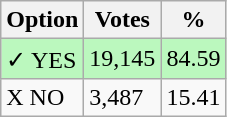<table class="wikitable">
<tr>
<th>Option</th>
<th>Votes</th>
<th>%</th>
</tr>
<tr>
<td style=background:#bbf8be>✓ YES</td>
<td style=background:#bbf8be>19,145</td>
<td style=background:#bbf8be>84.59</td>
</tr>
<tr>
<td>X NO</td>
<td>3,487</td>
<td>15.41</td>
</tr>
</table>
